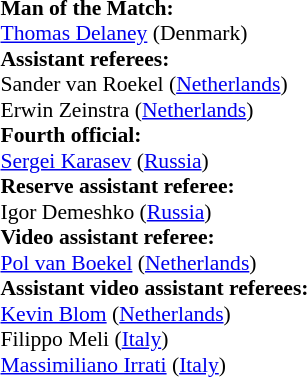<table style="width:100%; font-size:90%;">
<tr>
<td><br><strong>Man of the Match:</strong>
<br><a href='#'>Thomas Delaney</a> (Denmark)<br><strong>Assistant referees:</strong>
<br>Sander van Roekel (<a href='#'>Netherlands</a>)
<br>Erwin Zeinstra (<a href='#'>Netherlands</a>)
<br><strong>Fourth official:</strong>
<br><a href='#'>Sergei Karasev</a> (<a href='#'>Russia</a>)
<br><strong>Reserve assistant referee:</strong>
<br>Igor Demeshko (<a href='#'>Russia</a>)
<br><strong>Video assistant referee:</strong>
<br><a href='#'>Pol van Boekel</a> (<a href='#'>Netherlands</a>)
<br><strong>Assistant video assistant referees:</strong>
<br><a href='#'>Kevin Blom</a> (<a href='#'>Netherlands</a>)
<br>Filippo Meli (<a href='#'>Italy</a>)
<br><a href='#'>Massimiliano Irrati</a> (<a href='#'>Italy</a>)</td>
</tr>
</table>
